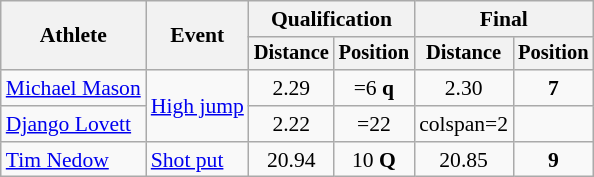<table class=wikitable style="font-size:90%">
<tr>
<th rowspan="2">Athlete</th>
<th rowspan="2">Event</th>
<th colspan="2">Qualification</th>
<th colspan="2">Final</th>
</tr>
<tr style="font-size:95%">
<th>Distance</th>
<th>Position</th>
<th>Distance</th>
<th>Position</th>
</tr>
<tr align=center>
<td align=left><a href='#'>Michael Mason</a></td>
<td align=left rowspan=2><a href='#'>High jump</a></td>
<td>2.29</td>
<td>=6 <strong>q</strong></td>
<td>2.30</td>
<td><strong>7</strong></td>
</tr>
<tr align=center>
<td align=left><a href='#'>Django Lovett</a></td>
<td>2.22</td>
<td>=22</td>
<td>colspan=2 </td>
</tr>
<tr align=center>
<td align=left><a href='#'>Tim Nedow</a></td>
<td align=left><a href='#'>Shot put</a></td>
<td>20.94</td>
<td>10 <strong>Q</strong></td>
<td>20.85</td>
<td><strong>9</strong></td>
</tr>
</table>
